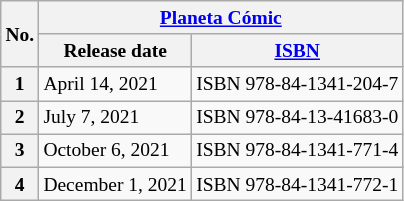<table class="wikitable" style="font-size:small">
<tr>
<th rowspan="2">No.</th>
<th colspan="2"> <a href='#'>Planeta Cómic</a></th>
</tr>
<tr>
<th>Release date</th>
<th><a href='#'>ISBN</a></th>
</tr>
<tr>
<th>1</th>
<td>April 14, 2021</td>
<td>ISBN 978-84-1341-204-7</td>
</tr>
<tr>
<th>2</th>
<td>July 7, 2021</td>
<td>ISBN 978-84-13-41683-0</td>
</tr>
<tr>
<th>3</th>
<td>October 6, 2021</td>
<td>ISBN 978-84-1341-771-4</td>
</tr>
<tr>
<th>4</th>
<td>December 1, 2021</td>
<td>ISBN 978-84-1341-772-1</td>
</tr>
</table>
